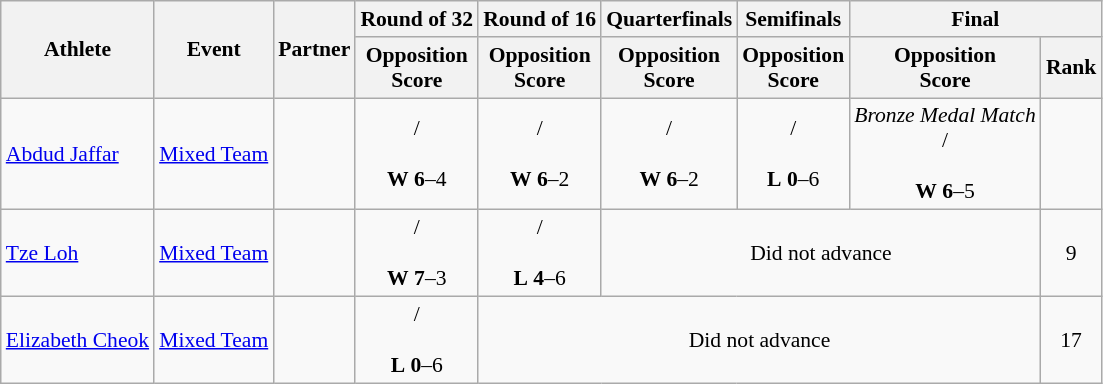<table class="wikitable" border="1" style="font-size:90%">
<tr>
<th rowspan=2>Athlete</th>
<th rowspan=2>Event</th>
<th rowspan=2>Partner</th>
<th>Round of 32</th>
<th>Round of 16</th>
<th>Quarterfinals</th>
<th>Semifinals</th>
<th colspan=2>Final</th>
</tr>
<tr>
<th>Opposition<br>Score</th>
<th>Opposition<br>Score</th>
<th>Opposition<br>Score</th>
<th>Opposition<br>Score</th>
<th>Opposition<br>Score</th>
<th>Rank</th>
</tr>
<tr>
<td><a href='#'>Abdud Jaffar</a></td>
<td><a href='#'>Mixed Team</a></td>
<td></td>
<td align=center>/ <br>  <br> <strong>W</strong> <strong>6</strong>–4</td>
<td align=center>/ <br>  <br> <strong>W</strong> <strong>6</strong>–2</td>
<td align=center>/ <br>  <br> <strong>W</strong> <strong>6</strong>–2</td>
<td align=center>/ <br>  <br> <strong>L</strong> <strong>0</strong>–6</td>
<td align=center><em>Bronze Medal Match</em><br>/ <br>  <br> <strong>W</strong> <strong>6</strong>–5</td>
<td align=center></td>
</tr>
<tr>
<td><a href='#'>Tze Loh</a></td>
<td><a href='#'>Mixed Team</a></td>
<td></td>
<td align=center>/ <br>  <br> <strong>W</strong> <strong>7</strong>–3</td>
<td align=center>/ <br>  <br> <strong>L</strong> <strong>4</strong>–6</td>
<td colspan=3 align=center>Did not advance</td>
<td align=center>9</td>
</tr>
<tr>
<td><a href='#'>Elizabeth Cheok</a></td>
<td><a href='#'>Mixed Team</a></td>
<td></td>
<td align=center>/ <br>  <br> <strong>L</strong> <strong>0</strong>–6</td>
<td colspan=4 align=center>Did not advance</td>
<td align=center>17</td>
</tr>
</table>
